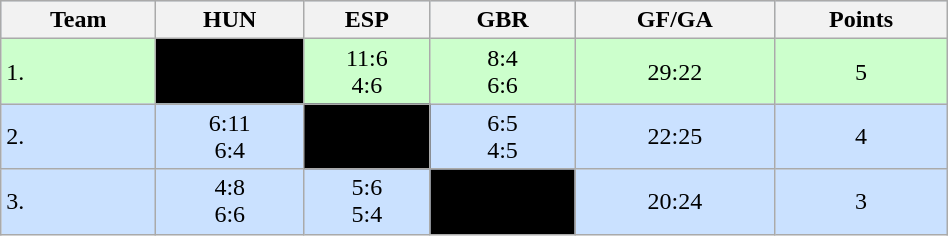<table class="wikitable" bgcolor="#EFEFFF" width="50%">
<tr bgcolor="#BCD2EE">
<th>Team</th>
<th>HUN</th>
<th>ESP</th>
<th>GBR</th>
<th>GF/GA</th>
<th>Points</th>
</tr>
<tr bgcolor="#ccffcc" align="center">
<td align="left">1. </td>
<td style="background:#000000;"></td>
<td>11:6<br>4:6</td>
<td>8:4<br>6:6</td>
<td>29:22</td>
<td>5</td>
</tr>
<tr bgcolor="#CAE1FF" align="center">
<td align="left">2. </td>
<td>6:11<br>6:4</td>
<td style="background:#000000;"></td>
<td>6:5<br>4:5</td>
<td>22:25</td>
<td>4</td>
</tr>
<tr bgcolor="#CAE1FF" align="center">
<td align="left">3. </td>
<td>4:8<br>6:6</td>
<td>5:6<br>5:4</td>
<td style="background:#000000;"></td>
<td>20:24</td>
<td>3</td>
</tr>
</table>
